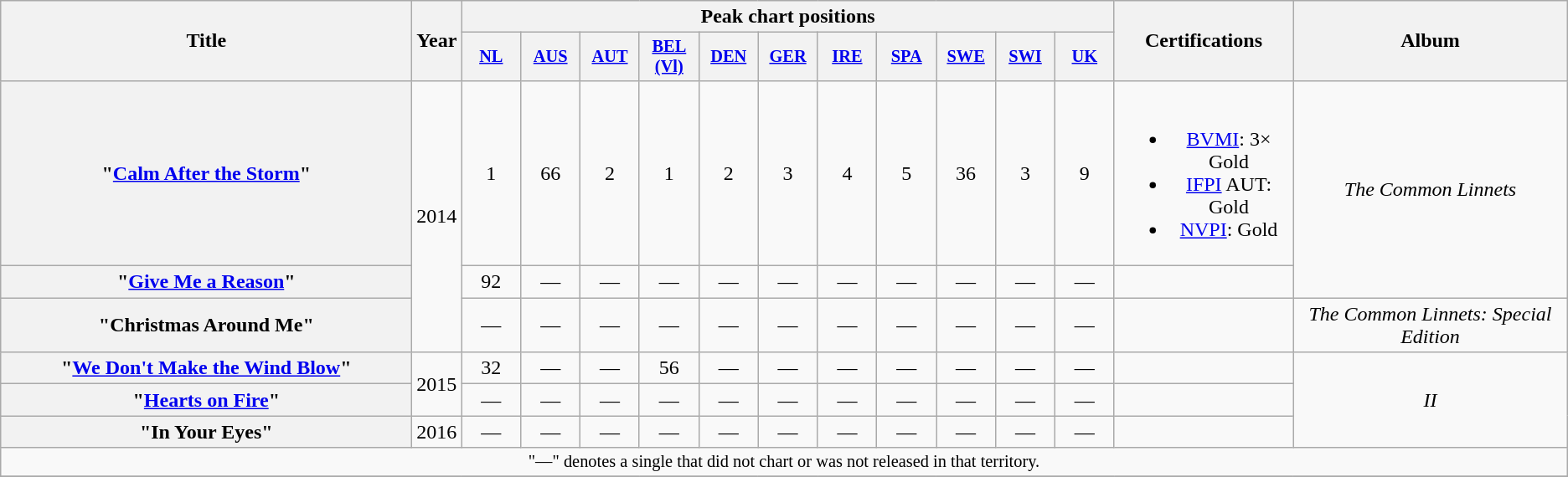<table class="wikitable plainrowheaders" style="text-align:center;">
<tr>
<th scope="col" rowspan="2" style="width:20em;">Title</th>
<th scope="col" rowspan="2" style="width:1em;">Year</th>
<th scope="col" colspan="11">Peak chart positions</th>
<th scope="col" rowspan="2">Certifications</th>
<th scope="col" rowspan="2">Album</th>
</tr>
<tr>
<th scope="col" style="width:3em;font-size:85%;"><a href='#'>NL</a><br></th>
<th scope="col" style="width:3em;font-size:85%;"><a href='#'>AUS</a><br></th>
<th scope="col" style="width:3em;font-size:85%;"><a href='#'>AUT</a><br></th>
<th scope="col" style="width:3em;font-size:85%;"><a href='#'>BEL (Vl)</a><br></th>
<th scope="col" style="width:3em;font-size:85%;"><a href='#'>DEN</a><br></th>
<th scope="col" style="width:3em;font-size:85%;"><a href='#'>GER</a><br></th>
<th scope="col" style="width:3em;font-size:85%;"><a href='#'>IRE</a><br></th>
<th scope="col" style="width:3em;font-size:85%;"><a href='#'>SPA</a><br></th>
<th scope="col" style="width:3em;font-size:85%;"><a href='#'>SWE</a><br></th>
<th scope="col" style="width:3em;font-size:85%;"><a href='#'>SWI</a><br></th>
<th scope="col" style="width:3em;font-size:85%;"><a href='#'>UK</a><br></th>
</tr>
<tr>
<th scope="row">"<a href='#'>Calm After the Storm</a>"</th>
<td rowspan="3">2014</td>
<td>1</td>
<td>66</td>
<td>2</td>
<td>1</td>
<td>2</td>
<td>3</td>
<td>4</td>
<td>5</td>
<td>36</td>
<td>3</td>
<td>9</td>
<td><br><ul><li><a href='#'>BVMI</a>: 3× Gold</li><li><a href='#'>IFPI</a> AUT: Gold</li><li><a href='#'>NVPI</a>: Gold</li></ul></td>
<td rowspan="2"><em>The Common Linnets</em></td>
</tr>
<tr>
<th scope="row">"<a href='#'>Give Me a Reason</a>"</th>
<td>92</td>
<td>—</td>
<td>—</td>
<td>—</td>
<td>—</td>
<td>—</td>
<td>—</td>
<td>—</td>
<td>—</td>
<td>—</td>
<td>—</td>
<td></td>
</tr>
<tr>
<th scope="row">"Christmas Around Me"</th>
<td>—</td>
<td>—</td>
<td>—</td>
<td>—</td>
<td>—</td>
<td>—</td>
<td>—</td>
<td>—</td>
<td>—</td>
<td>—</td>
<td>—</td>
<td></td>
<td><em>The Common Linnets: Special Edition</em></td>
</tr>
<tr>
<th scope="row">"<a href='#'>We Don't Make the Wind Blow</a>"</th>
<td rowspan="2">2015</td>
<td>32</td>
<td>—</td>
<td>—</td>
<td>56</td>
<td>—</td>
<td>—</td>
<td>—</td>
<td>—</td>
<td>—</td>
<td>—</td>
<td>—</td>
<td></td>
<td rowspan="3"><em>II</em></td>
</tr>
<tr>
<th scope="row">"<a href='#'>Hearts on Fire</a>"</th>
<td>—</td>
<td>—</td>
<td>—</td>
<td>—</td>
<td>—</td>
<td>—</td>
<td>—</td>
<td>—</td>
<td>—</td>
<td>—</td>
<td>—</td>
<td></td>
</tr>
<tr>
<th scope="row">"In Your Eyes"</th>
<td>2016</td>
<td>—</td>
<td>—</td>
<td>—</td>
<td>—</td>
<td>—</td>
<td>—</td>
<td>—</td>
<td>—</td>
<td>—</td>
<td>—</td>
<td>—</td>
<td></td>
</tr>
<tr>
<td colspan="16" style="font-size:85%">"—" denotes a single that did not chart or was not released in that territory.</td>
</tr>
<tr>
</tr>
</table>
